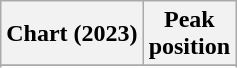<table class="wikitable plainrowheaders">
<tr>
<th scope="col">Chart (2023)</th>
<th scope="col">Peak<br> position</th>
</tr>
<tr>
</tr>
<tr>
</tr>
</table>
